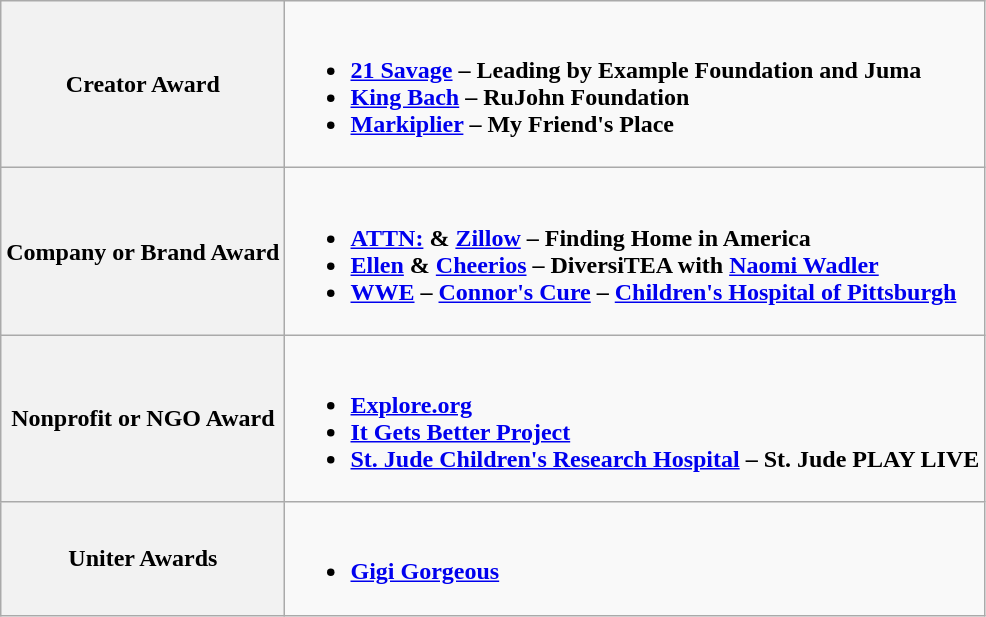<table class="wikitable">
<tr>
<th>Creator Award</th>
<td><br><ul><li><strong><a href='#'>21 Savage</a> – Leading by Example Foundation and Juma</strong></li><li><strong><a href='#'>King Bach</a> – RuJohn Foundation</strong></li><li><strong><a href='#'>Markiplier</a> – My Friend's Place</strong></li></ul></td>
</tr>
<tr>
<th>Company or Brand Award</th>
<td><br><ul><li><strong><a href='#'>ATTN:</a> & <a href='#'>Zillow</a> – Finding Home in America</strong></li><li><strong><a href='#'>Ellen</a> & <a href='#'>Cheerios</a> – DiversiTEA with <a href='#'>Naomi Wadler</a></strong></li><li><strong><a href='#'>WWE</a> – <a href='#'>Connor's Cure</a> – <a href='#'>Children's Hospital of Pittsburgh</a></strong></li></ul></td>
</tr>
<tr>
<th><strong>Nonprofit or NGO Award</strong></th>
<td><br><ul><li><strong><a href='#'>Explore.org</a></strong></li><li><strong><a href='#'>It Gets Better Project</a></strong></li><li><strong><a href='#'>St. Jude Children's Research Hospital</a> – St. Jude PLAY LIVE</strong></li></ul></td>
</tr>
<tr>
<th>Uniter Awards</th>
<td><br><ul><li><strong><a href='#'>Gigi Gorgeous</a></strong></li></ul></td>
</tr>
</table>
